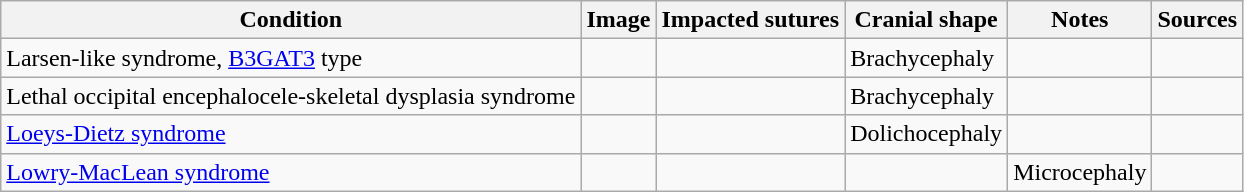<table class="wikitable sortable">
<tr>
<th>Condition</th>
<th>Image</th>
<th>Impacted sutures</th>
<th>Cranial shape</th>
<th>Notes</th>
<th>Sources</th>
</tr>
<tr>
<td>Larsen-like syndrome, <a href='#'>B3GAT3</a> type</td>
<td></td>
<td></td>
<td>Brachycephaly</td>
<td></td>
<td></td>
</tr>
<tr>
<td>Lethal occipital encephalocele-skeletal dysplasia syndrome</td>
<td></td>
<td></td>
<td>Brachycephaly</td>
<td></td>
<td></td>
</tr>
<tr>
<td><a href='#'>Loeys-Dietz syndrome</a></td>
<td></td>
<td></td>
<td>Dolichocephaly</td>
<td></td>
<td></td>
</tr>
<tr>
<td><a href='#'>Lowry-MacLean syndrome</a></td>
<td></td>
<td></td>
<td></td>
<td>Microcephaly</td>
<td></td>
</tr>
</table>
